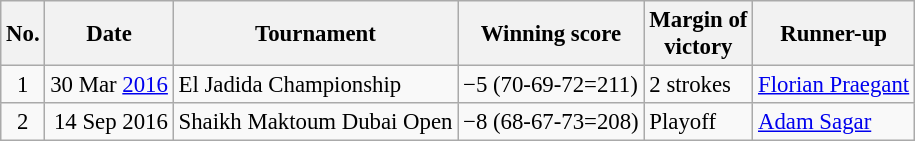<table class="wikitable" style="font-size:95%;">
<tr>
<th>No.</th>
<th>Date</th>
<th>Tournament</th>
<th>Winning score</th>
<th>Margin of<br>victory</th>
<th>Runner-up</th>
</tr>
<tr>
<td align=center>1</td>
<td align=right>30 Mar <a href='#'>2016</a></td>
<td>El Jadida Championship</td>
<td>−5 (70-69-72=211)</td>
<td>2 strokes</td>
<td> <a href='#'>Florian Praegant</a></td>
</tr>
<tr>
<td align=center>2</td>
<td align=right>14 Sep 2016</td>
<td>Shaikh Maktoum Dubai Open</td>
<td>−8 (68-67-73=208)</td>
<td>Playoff</td>
<td> <a href='#'>Adam Sagar</a></td>
</tr>
</table>
